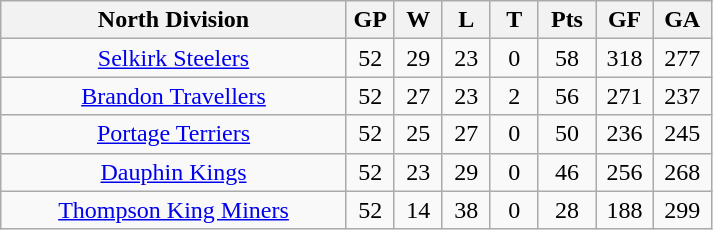<table class="wikitable" style="text-align:center">
<tr>
<th width="45%">North Division</th>
<th width="6.25%">GP</th>
<th width="6.25%">W</th>
<th width="6.25%">L</th>
<th width="6.25%">T</th>
<th width="7.5%">Pts</th>
<th width="7.5%">GF</th>
<th width="7.5%">GA</th>
</tr>
<tr>
<td><a href='#'>Selkirk Steelers</a></td>
<td>52</td>
<td>29</td>
<td>23</td>
<td>0</td>
<td>58</td>
<td>318</td>
<td>277</td>
</tr>
<tr>
<td><a href='#'>Brandon Travellers</a></td>
<td>52</td>
<td>27</td>
<td>23</td>
<td>2</td>
<td>56</td>
<td>271</td>
<td>237</td>
</tr>
<tr>
<td><a href='#'>Portage Terriers</a></td>
<td>52</td>
<td>25</td>
<td>27</td>
<td>0</td>
<td>50</td>
<td>236</td>
<td>245</td>
</tr>
<tr>
<td><a href='#'>Dauphin Kings</a></td>
<td>52</td>
<td>23</td>
<td>29</td>
<td>0</td>
<td>46</td>
<td>256</td>
<td>268</td>
</tr>
<tr>
<td><a href='#'>Thompson King Miners</a></td>
<td>52</td>
<td>14</td>
<td>38</td>
<td>0</td>
<td>28</td>
<td>188</td>
<td>299</td>
</tr>
</table>
